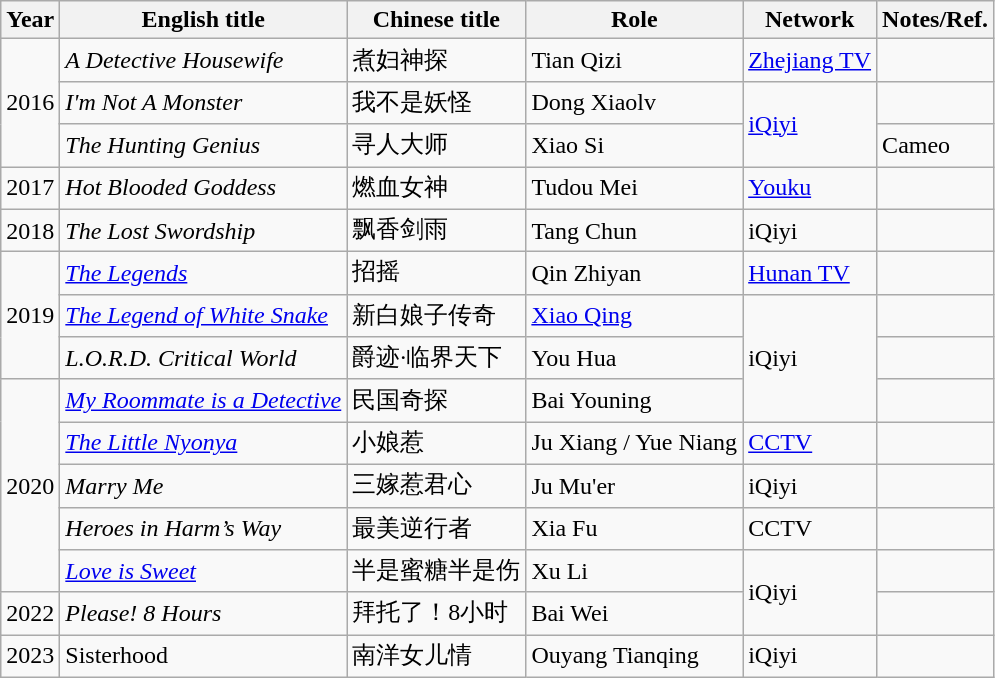<table class="wikitable">
<tr>
<th>Year</th>
<th>English title</th>
<th>Chinese title</th>
<th>Role</th>
<th>Network</th>
<th>Notes/Ref.</th>
</tr>
<tr>
<td rowspan=3>2016</td>
<td><em>A Detective Housewife </em></td>
<td>煮妇神探</td>
<td>Tian Qizi</td>
<td><a href='#'>Zhejiang TV</a></td>
<td></td>
</tr>
<tr>
<td><em>I'm Not A Monster</em></td>
<td>我不是妖怪</td>
<td>Dong Xiaolv</td>
<td rowspan=2><a href='#'>iQiyi</a></td>
<td></td>
</tr>
<tr>
<td><em>The Hunting Genius</em></td>
<td>寻人大师</td>
<td>Xiao Si</td>
<td>Cameo</td>
</tr>
<tr>
<td>2017</td>
<td><em>Hot Blooded Goddess</em></td>
<td>燃血女神</td>
<td>Tudou Mei</td>
<td><a href='#'>Youku</a></td>
<td></td>
</tr>
<tr>
<td>2018</td>
<td><em>The Lost Swordship </em></td>
<td>飘香剑雨</td>
<td>Tang Chun</td>
<td>iQiyi</td>
<td></td>
</tr>
<tr>
<td rowspan=3>2019</td>
<td><em><a href='#'>The Legends</a></em></td>
<td>招摇</td>
<td>Qin Zhiyan</td>
<td><a href='#'>Hunan TV</a></td>
<td></td>
</tr>
<tr>
<td><em><a href='#'>The Legend of White Snake</a></em></td>
<td>新白娘子传奇</td>
<td><a href='#'>Xiao Qing</a></td>
<td rowspan=3>iQiyi</td>
<td></td>
</tr>
<tr>
<td><em>L.O.R.D. Critical World</em></td>
<td>爵迹·临界天下</td>
<td>You Hua</td>
<td></td>
</tr>
<tr>
<td rowspan=5>2020</td>
<td><em><a href='#'>My Roommate is a Detective</a> </em></td>
<td>民国奇探</td>
<td>Bai Youning</td>
<td></td>
</tr>
<tr>
<td><em><a href='#'>The Little Nyonya</a></em></td>
<td>小娘惹</td>
<td>Ju Xiang / Yue Niang</td>
<td><a href='#'>CCTV</a></td>
<td></td>
</tr>
<tr>
<td><em>Marry Me</em></td>
<td>三嫁惹君心</td>
<td>Ju Mu'er</td>
<td>iQiyi</td>
<td></td>
</tr>
<tr>
<td><em>Heroes in Harm’s Way</em></td>
<td>最美逆行者</td>
<td>Xia Fu</td>
<td>CCTV</td>
<td></td>
</tr>
<tr>
<td><em><a href='#'>Love is Sweet</a></em></td>
<td>半是蜜糖半是伤</td>
<td>Xu Li</td>
<td rowspan=2>iQiyi</td>
<td></td>
</tr>
<tr>
<td>2022</td>
<td><em>Please! 8 Hours</em></td>
<td>拜托了！8小时</td>
<td>Bai Wei</td>
<td></td>
</tr>
<tr>
<td>2023</td>
<td>Sisterhood</td>
<td>南洋女儿情</td>
<td>Ouyang Tianqing</td>
<td>iQiyi</td>
<td></td>
</tr>
</table>
